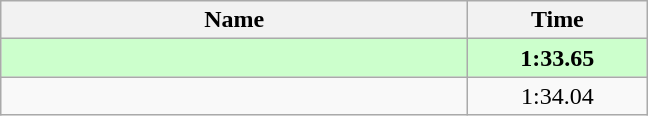<table class="wikitable" style="text-align:center;">
<tr>
<th style="width:19em">Name</th>
<th style="width:7em">Time</th>
</tr>
<tr bgcolor=ccffcc>
<td align=left><strong></strong></td>
<td><strong>1:33.65</strong></td>
</tr>
<tr>
<td align=left></td>
<td>1:34.04</td>
</tr>
</table>
